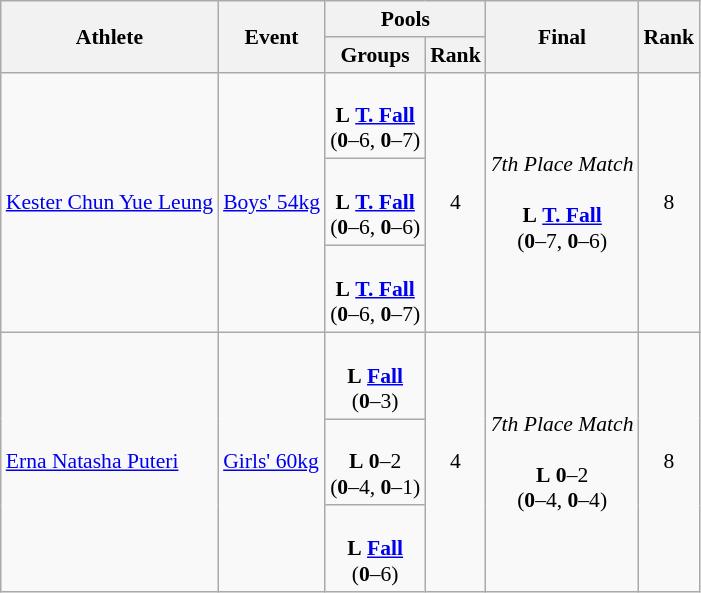<table class="wikitable" style="text-align:left; font-size:90%">
<tr>
<th rowspan="2">Athlete</th>
<th rowspan="2">Event</th>
<th colspan="2">Pools</th>
<th rowspan="2">Final</th>
<th rowspan="2">Rank</th>
</tr>
<tr>
<th>Groups</th>
<th>Rank</th>
</tr>
<tr>
<td rowspan="3"><a href='#'>Kester Chun Yue Leung</a></td>
<td rowspan="3"><a href='#'>Boys' 54kg</a></td>
<td align=center><br><strong>L</strong> <strong><a href='#'>T. Fall</a></strong><br>(<strong>0</strong>–6, <strong>0</strong>–7)</td>
<td rowspan="3" align=center>4</td>
<td align=center rowspan=3><em>7th Place Match</em><br><br><strong>L</strong> <strong><a href='#'>T. Fall</a></strong><br>(<strong>0</strong>–7, <strong>0</strong>–6)</td>
<td rowspan="3" align="center">8</td>
</tr>
<tr>
<td align=center><br><strong>L</strong> <strong><a href='#'>T. Fall</a></strong><br>(<strong>0</strong>–6, <strong>0</strong>–6)</td>
</tr>
<tr>
<td align=center><br><strong>L</strong> <strong><a href='#'>T. Fall</a></strong><br>(<strong>0</strong>–6, <strong>0</strong>–7)</td>
</tr>
<tr>
<td rowspan="3"><a href='#'>Erna Natasha Puteri</a></td>
<td rowspan="3"><a href='#'>Girls' 60kg</a></td>
<td align=center><br><strong>L</strong> <strong><a href='#'>Fall</a></strong><br>(<strong>0</strong>–3)</td>
<td rowspan="3" align=center>4</td>
<td align=center rowspan=3><em>7th Place Match</em><br><br><strong>L</strong> <strong>0</strong>–2<br>(<strong>0</strong>–4, <strong>0</strong>–4)</td>
<td rowspan="3" align="center">8</td>
</tr>
<tr>
<td align=center><br><strong>L</strong> <strong>0</strong>–2<br>(<strong>0</strong>–4, <strong>0</strong>–1)</td>
</tr>
<tr>
<td align=center><br><strong>L</strong> <strong><a href='#'>Fall</a></strong><br>(<strong>0</strong>–6)</td>
</tr>
</table>
